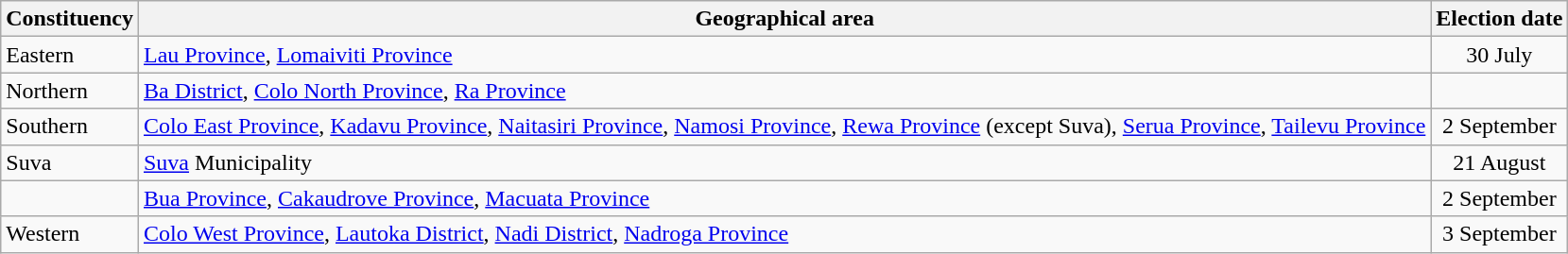<table class=wikitable>
<tr>
<th>Constituency</th>
<th>Geographical area</th>
<th>Election date</th>
</tr>
<tr>
<td>Eastern</td>
<td><a href='#'>Lau Province</a>, <a href='#'>Lomaiviti Province</a></td>
<td align=center>30 July</td>
</tr>
<tr>
<td>Northern</td>
<td><a href='#'>Ba District</a>, <a href='#'>Colo North Province</a>, <a href='#'>Ra Province</a></td>
<td align=center></td>
</tr>
<tr>
<td>Southern</td>
<td><a href='#'>Colo East Province</a>, <a href='#'>Kadavu Province</a>, <a href='#'>Naitasiri Province</a>, <a href='#'>Namosi Province</a>, <a href='#'>Rewa Province</a> (except Suva), <a href='#'>Serua Province</a>, <a href='#'>Tailevu Province</a></td>
<td align=center>2 September</td>
</tr>
<tr>
<td>Suva</td>
<td><a href='#'>Suva</a> Municipality</td>
<td align=center>21 August</td>
</tr>
<tr>
<td></td>
<td><a href='#'>Bua Province</a>, <a href='#'>Cakaudrove Province</a>, <a href='#'>Macuata Province</a></td>
<td align=center>2 September</td>
</tr>
<tr>
<td>Western</td>
<td><a href='#'>Colo West Province</a>, <a href='#'>Lautoka District</a>, <a href='#'>Nadi District</a>, <a href='#'>Nadroga Province</a></td>
<td align=center>3 September</td>
</tr>
</table>
